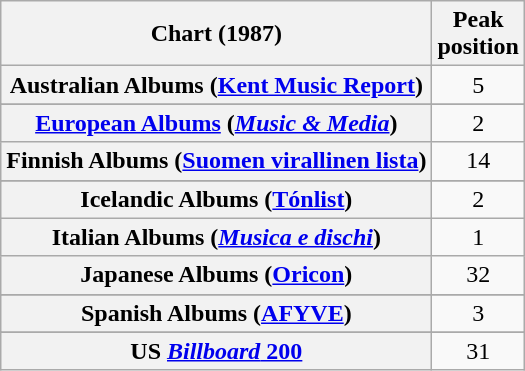<table class="wikitable sortable plainrowheaders" style="text-align:center">
<tr>
<th scope="col">Chart (1987)</th>
<th scope="col">Peak<br>position</th>
</tr>
<tr>
<th scope="row">Australian Albums (<a href='#'>Kent Music Report</a>)</th>
<td>5</td>
</tr>
<tr>
</tr>
<tr>
</tr>
<tr>
</tr>
<tr>
<th scope="row"><a href='#'>European Albums</a> (<em><a href='#'>Music & Media</a></em>)</th>
<td>2</td>
</tr>
<tr>
<th scope="row">Finnish Albums (<a href='#'>Suomen virallinen lista</a>)</th>
<td>14</td>
</tr>
<tr>
</tr>
<tr>
<th scope="row">Icelandic Albums (<a href='#'>Tónlist</a>)</th>
<td>2</td>
</tr>
<tr>
<th scope="row">Italian Albums (<em><a href='#'>Musica e dischi</a></em>)</th>
<td>1</td>
</tr>
<tr>
<th scope="row">Japanese Albums (<a href='#'>Oricon</a>)</th>
<td>32</td>
</tr>
<tr>
</tr>
<tr>
</tr>
<tr>
<th scope="row">Spanish Albums (<a href='#'>AFYVE</a>)</th>
<td>3</td>
</tr>
<tr>
</tr>
<tr>
</tr>
<tr>
</tr>
<tr>
<th scope="row">US <a href='#'><em>Billboard</em> 200</a></th>
<td>31</td>
</tr>
</table>
